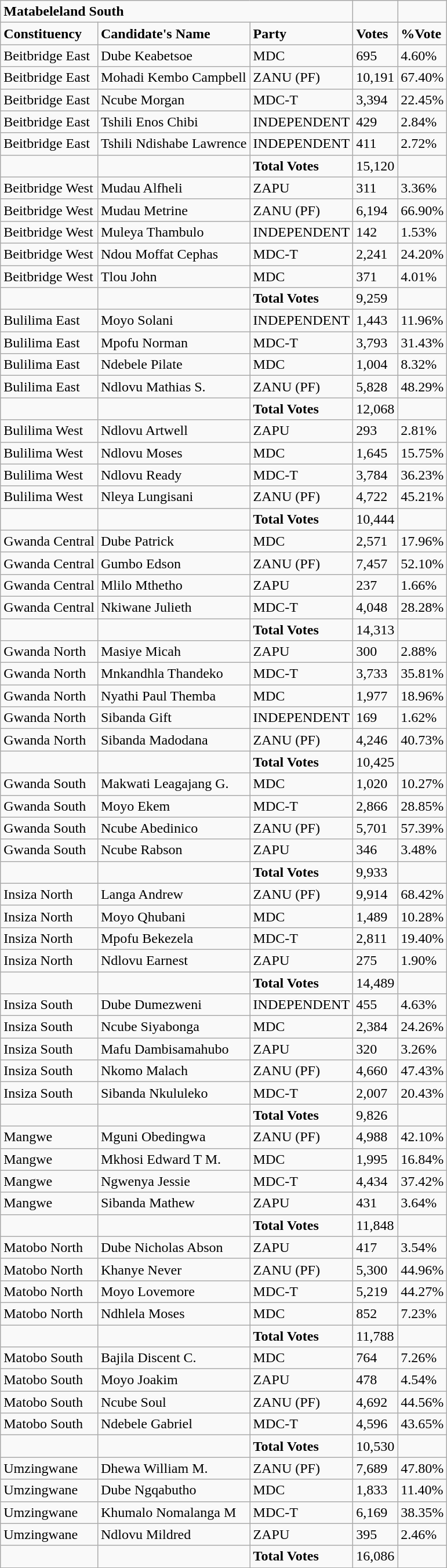<table class="wikitable">
<tr>
<td colspan="3"><strong>Matabeleland South</strong></td>
<td></td>
<td></td>
</tr>
<tr>
<td><strong>Constituency</strong></td>
<td><strong>Candidate's Name</strong></td>
<td><strong>Party</strong></td>
<td><strong>Votes</strong></td>
<td><strong>%Vote</strong></td>
</tr>
<tr>
<td>Beitbridge East</td>
<td>Dube Keabetsoe</td>
<td>MDC</td>
<td>695</td>
<td>4.60%</td>
</tr>
<tr>
<td>Beitbridge East</td>
<td>Mohadi Kembo Campbell</td>
<td>ZANU (PF)</td>
<td>10,191</td>
<td>67.40%</td>
</tr>
<tr>
<td>Beitbridge East</td>
<td>Ncube Morgan</td>
<td>MDC-T</td>
<td>3,394</td>
<td>22.45%</td>
</tr>
<tr>
<td>Beitbridge East</td>
<td>Tshili Enos Chibi</td>
<td>INDEPENDENT</td>
<td>429</td>
<td>2.84%</td>
</tr>
<tr>
<td>Beitbridge East</td>
<td>Tshili Ndishabe Lawrence</td>
<td>INDEPENDENT</td>
<td>411</td>
<td>2.72%</td>
</tr>
<tr>
<td></td>
<td></td>
<td><strong>Total Votes</strong></td>
<td>15,120</td>
<td></td>
</tr>
<tr>
<td>Beitbridge West</td>
<td>Mudau Alfheli</td>
<td>ZAPU</td>
<td>311</td>
<td>3.36%</td>
</tr>
<tr>
<td>Beitbridge West</td>
<td>Mudau Metrine</td>
<td>ZANU (PF)</td>
<td>6,194</td>
<td>66.90%</td>
</tr>
<tr>
<td>Beitbridge West</td>
<td>Muleya Thambulo</td>
<td>INDEPENDENT</td>
<td>142</td>
<td>1.53%</td>
</tr>
<tr>
<td>Beitbridge West</td>
<td>Ndou Moffat Cephas</td>
<td>MDC-T</td>
<td>2,241</td>
<td>24.20%</td>
</tr>
<tr>
<td>Beitbridge West</td>
<td>Tlou John</td>
<td>MDC</td>
<td>371</td>
<td>4.01%</td>
</tr>
<tr>
<td></td>
<td></td>
<td><strong>Total Votes</strong></td>
<td>9,259</td>
<td></td>
</tr>
<tr>
<td>Bulilima East</td>
<td>Moyo Solani</td>
<td>INDEPENDENT</td>
<td>1,443</td>
<td>11.96%</td>
</tr>
<tr>
<td>Bulilima East</td>
<td>Mpofu Norman</td>
<td>MDC-T</td>
<td>3,793</td>
<td>31.43%</td>
</tr>
<tr>
<td>Bulilima East</td>
<td>Ndebele Pilate</td>
<td>MDC</td>
<td>1,004</td>
<td>8.32%</td>
</tr>
<tr>
<td>Bulilima East</td>
<td>Ndlovu Mathias S.</td>
<td>ZANU (PF)</td>
<td>5,828</td>
<td>48.29%</td>
</tr>
<tr>
<td></td>
<td></td>
<td><strong>Total Votes</strong></td>
<td>12,068</td>
<td></td>
</tr>
<tr>
<td>Bulilima West</td>
<td>Ndlovu Artwell</td>
<td>ZAPU</td>
<td>293</td>
<td>2.81%</td>
</tr>
<tr>
<td>Bulilima West</td>
<td>Ndlovu Moses</td>
<td>MDC</td>
<td>1,645</td>
<td>15.75%</td>
</tr>
<tr>
<td>Bulilima West</td>
<td>Ndlovu Ready</td>
<td>MDC-T</td>
<td>3,784</td>
<td>36.23%</td>
</tr>
<tr>
<td>Bulilima West</td>
<td>Nleya Lungisani</td>
<td>ZANU (PF)</td>
<td>4,722</td>
<td>45.21%</td>
</tr>
<tr>
<td></td>
<td></td>
<td><strong>Total Votes</strong></td>
<td>10,444</td>
<td></td>
</tr>
<tr>
<td>Gwanda Central</td>
<td>Dube Patrick</td>
<td>MDC</td>
<td>2,571</td>
<td>17.96%</td>
</tr>
<tr>
<td>Gwanda Central</td>
<td>Gumbo Edson</td>
<td>ZANU (PF)</td>
<td>7,457</td>
<td>52.10%</td>
</tr>
<tr>
<td>Gwanda Central</td>
<td>Mlilo Mthetho</td>
<td>ZAPU</td>
<td>237</td>
<td>1.66%</td>
</tr>
<tr>
<td>Gwanda Central</td>
<td>Nkiwane Julieth</td>
<td>MDC-T</td>
<td>4,048</td>
<td>28.28%</td>
</tr>
<tr>
<td></td>
<td></td>
<td><strong>Total Votes</strong></td>
<td>14,313</td>
<td></td>
</tr>
<tr>
<td>Gwanda North</td>
<td>Masiye Micah</td>
<td>ZAPU</td>
<td>300</td>
<td>2.88%</td>
</tr>
<tr>
<td>Gwanda North</td>
<td>Mnkandhla Thandeko</td>
<td>MDC-T</td>
<td>3,733</td>
<td>35.81%</td>
</tr>
<tr>
<td>Gwanda North</td>
<td>Nyathi Paul Themba</td>
<td>MDC</td>
<td>1,977</td>
<td>18.96%</td>
</tr>
<tr>
<td>Gwanda North</td>
<td>Sibanda Gift</td>
<td>INDEPENDENT</td>
<td>169</td>
<td>1.62%</td>
</tr>
<tr>
<td>Gwanda North</td>
<td>Sibanda Madodana</td>
<td>ZANU (PF)</td>
<td>4,246</td>
<td>40.73%</td>
</tr>
<tr>
<td></td>
<td></td>
<td><strong>Total Votes</strong></td>
<td>10,425</td>
<td></td>
</tr>
<tr>
<td>Gwanda South</td>
<td>Makwati Leagajang G.</td>
<td>MDC</td>
<td>1,020</td>
<td>10.27%</td>
</tr>
<tr>
<td>Gwanda South</td>
<td>Moyo Ekem</td>
<td>MDC-T</td>
<td>2,866</td>
<td>28.85%</td>
</tr>
<tr>
<td>Gwanda South</td>
<td>Ncube Abedinico</td>
<td>ZANU (PF)</td>
<td>5,701</td>
<td>57.39%</td>
</tr>
<tr>
<td>Gwanda South</td>
<td>Ncube Rabson</td>
<td>ZAPU</td>
<td>346</td>
<td>3.48%</td>
</tr>
<tr>
<td></td>
<td></td>
<td><strong>Total Votes</strong></td>
<td>9,933</td>
<td></td>
</tr>
<tr>
<td>Insiza North</td>
<td>Langa Andrew</td>
<td>ZANU (PF)</td>
<td>9,914</td>
<td>68.42%</td>
</tr>
<tr>
<td>Insiza North</td>
<td>Moyo Qhubani</td>
<td>MDC</td>
<td>1,489</td>
<td>10.28%</td>
</tr>
<tr>
<td>Insiza North</td>
<td>Mpofu Bekezela</td>
<td>MDC-T</td>
<td>2,811</td>
<td>19.40%</td>
</tr>
<tr>
<td>Insiza North</td>
<td>Ndlovu Earnest</td>
<td>ZAPU</td>
<td>275</td>
<td>1.90%</td>
</tr>
<tr>
<td></td>
<td></td>
<td><strong>Total Votes</strong></td>
<td>14,489</td>
<td></td>
</tr>
<tr>
<td>Insiza South</td>
<td>Dube Dumezweni</td>
<td>INDEPENDENT</td>
<td>455</td>
<td>4.63%</td>
</tr>
<tr>
<td>Insiza South</td>
<td>Ncube Siyabonga</td>
<td>MDC</td>
<td>2,384</td>
<td>24.26%</td>
</tr>
<tr>
<td>Insiza South</td>
<td>Mafu Dambisamahubo</td>
<td>ZAPU</td>
<td>320</td>
<td>3.26%</td>
</tr>
<tr>
<td>Insiza South</td>
<td>Nkomo Malach</td>
<td>ZANU (PF)</td>
<td>4,660</td>
<td>47.43%</td>
</tr>
<tr>
<td>Insiza South</td>
<td>Sibanda Nkululeko</td>
<td>MDC-T</td>
<td>2,007</td>
<td>20.43%</td>
</tr>
<tr>
<td></td>
<td></td>
<td><strong>Total Votes</strong></td>
<td>9,826</td>
<td></td>
</tr>
<tr>
<td>Mangwe</td>
<td>Mguni Obedingwa</td>
<td>ZANU (PF)</td>
<td>4,988</td>
<td>42.10%</td>
</tr>
<tr>
<td>Mangwe</td>
<td>Mkhosi Edward T M.</td>
<td>MDC</td>
<td>1,995</td>
<td>16.84%</td>
</tr>
<tr>
<td>Mangwe</td>
<td>Ngwenya Jessie</td>
<td>MDC-T</td>
<td>4,434</td>
<td>37.42%</td>
</tr>
<tr>
<td>Mangwe</td>
<td>Sibanda Mathew</td>
<td>ZAPU</td>
<td>431</td>
<td>3.64%</td>
</tr>
<tr>
<td></td>
<td></td>
<td><strong>Total Votes</strong></td>
<td>11,848</td>
<td></td>
</tr>
<tr>
<td>Matobo North</td>
<td>Dube Nicholas Abson</td>
<td>ZAPU</td>
<td>417</td>
<td>3.54%</td>
</tr>
<tr>
<td>Matobo North</td>
<td>Khanye Never</td>
<td>ZANU (PF)</td>
<td>5,300</td>
<td>44.96%</td>
</tr>
<tr>
<td>Matobo North</td>
<td>Moyo Lovemore</td>
<td>MDC-T</td>
<td>5,219</td>
<td>44.27%</td>
</tr>
<tr>
<td>Matobo North</td>
<td>Ndhlela Moses</td>
<td>MDC</td>
<td>852</td>
<td>7.23%</td>
</tr>
<tr>
<td></td>
<td></td>
<td><strong>Total Votes</strong></td>
<td>11,788</td>
<td></td>
</tr>
<tr>
<td>Matobo South</td>
<td>Bajila Discent C.</td>
<td>MDC</td>
<td>764</td>
<td>7.26%</td>
</tr>
<tr>
<td>Matobo South</td>
<td>Moyo Joakim</td>
<td>ZAPU</td>
<td>478</td>
<td>4.54%</td>
</tr>
<tr>
<td>Matobo South</td>
<td>Ncube Soul</td>
<td>ZANU (PF)</td>
<td>4,692</td>
<td>44.56%</td>
</tr>
<tr>
<td>Matobo South</td>
<td>Ndebele Gabriel</td>
<td>MDC-T</td>
<td>4,596</td>
<td>43.65%</td>
</tr>
<tr>
<td></td>
<td></td>
<td><strong>Total Votes</strong></td>
<td>10,530</td>
<td></td>
</tr>
<tr>
<td>Umzingwane</td>
<td>Dhewa William M.</td>
<td>ZANU (PF)</td>
<td>7,689</td>
<td>47.80%</td>
</tr>
<tr>
<td>Umzingwane</td>
<td>Dube Ngqabutho</td>
<td>MDC</td>
<td>1,833</td>
<td>11.40%</td>
</tr>
<tr>
<td>Umzingwane</td>
<td>Khumalo Nomalanga M</td>
<td>MDC-T</td>
<td>6,169</td>
<td>38.35%</td>
</tr>
<tr>
<td>Umzingwane</td>
<td>Ndlovu Mildred</td>
<td>ZAPU</td>
<td>395</td>
<td>2.46%</td>
</tr>
<tr>
<td></td>
<td></td>
<td><strong>Total Votes</strong></td>
<td>16,086<br></td>
</tr>
</table>
